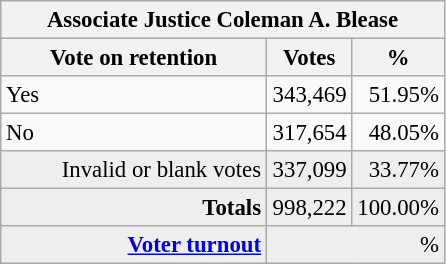<table class="wikitable" style="font-size: 95%;">
<tr style="background-color:#E9E9E9">
<th colspan=7>Associate Justice Coleman A. Blease</th>
</tr>
<tr style="background-color:#E9E9E9">
<th style="width: 170px">Vote on retention</th>
<th style="width: 50px">Votes</th>
<th style="width: 40px">%</th>
</tr>
<tr>
<td>Yes</td>
<td align="right">343,469</td>
<td align="right">51.95%</td>
</tr>
<tr>
<td>No</td>
<td align="right">317,654</td>
<td align="right">48.05%</td>
</tr>
<tr style="background-color:#EEEEEE">
<td align="right">Invalid or blank votes</td>
<td align="right">337,099</td>
<td align="right">33.77%</td>
</tr>
<tr style="background-color:#EEEEEE">
<td colspan="1" align="right"><strong>Totals</strong></td>
<td align="right">998,222</td>
<td align="right">100.00%</td>
</tr>
<tr style="background-color:#EEEEEE">
<td align="right"><strong><a href='#'>Voter turnout</a></strong></td>
<td colspan="2" align="right">%</td>
</tr>
</table>
